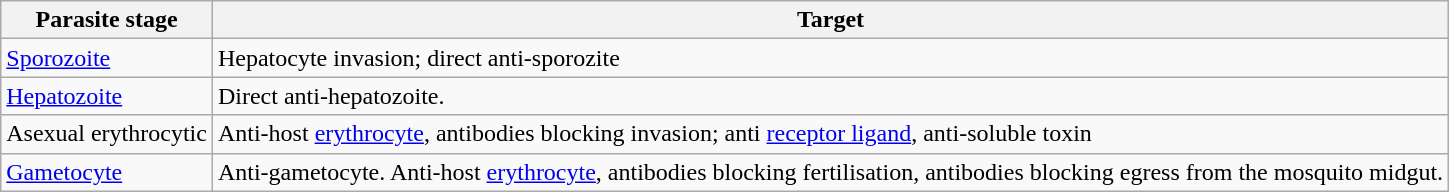<table class="wikitable">
<tr>
<th>Parasite stage</th>
<th>Target</th>
</tr>
<tr>
<td><a href='#'>Sporozoite</a></td>
<td>Hepatocyte invasion; direct anti-sporozite</td>
</tr>
<tr>
<td><a href='#'>Hepatozoite</a></td>
<td>Direct anti-hepatozoite.</td>
</tr>
<tr>
<td>Asexual erythrocytic</td>
<td>Anti-host <a href='#'>erythrocyte</a>, antibodies blocking invasion; anti <a href='#'>receptor ligand</a>, anti-soluble toxin</td>
</tr>
<tr>
<td><a href='#'>Gametocyte</a></td>
<td>Anti-gametocyte. Anti-host <a href='#'>erythrocyte</a>, antibodies blocking fertilisation, antibodies blocking egress from the mosquito midgut.</td>
</tr>
</table>
